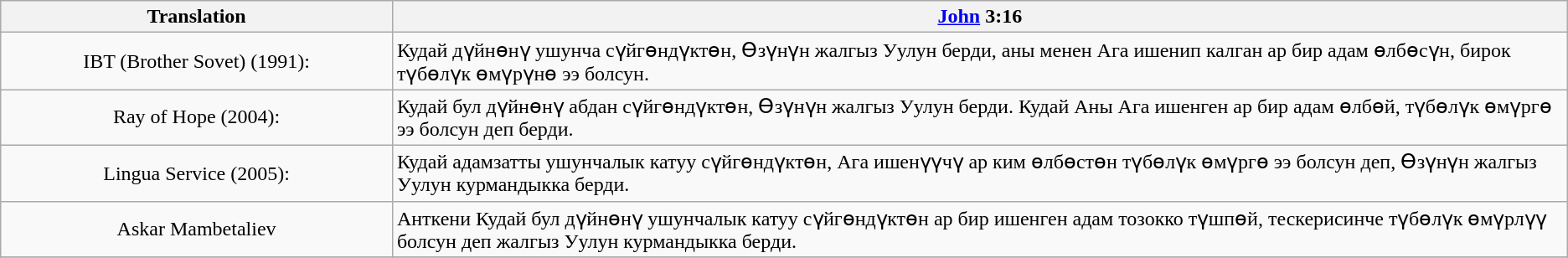<table class="wikitable">
<tr>
<th style="text-align:center; width:25%;">Translation</th>
<th><a href='#'>John</a> 3:16</th>
</tr>
<tr>
<td style="text-align:center;">IBT (Brother Sovet) (1991):</td>
<td>Кудай дүйнөнү ушунча сүйгөндүктөн, Өзүнүн жалгыз Уулун берди, аны менен Ага ишенип калган ар бир адам өлбөсүн, бирок түбөлүк өмүрүнө ээ болсун.</td>
</tr>
<tr>
<td style="text-align:center;">Ray of Hope (2004):</td>
<td>Кудай бул дүйнөнү абдан сүйгөндүктөн, Өзүнүн жалгыз Уулун берди. Кудай Аны Ага ишенген ар бир адам өлбөй, түбөлүк өмүргө ээ болсун деп берди.</td>
</tr>
<tr>
<td style="text-align:center;">Lingua Service (2005):</td>
<td>Кудай адамзатты ушунчалык катуу сүйгөндүктөн, Ага ишенүүчү ар ким өлбөстөн түбөлүк өмүргө ээ болсун деп, Өзүнүн жалгыз Уулун курмандыкка берди.</td>
</tr>
<tr>
<td style="text-align:center;">Askar Mambetaliev</td>
<td>Анткени Кудай бул дүйнөнү ушунчалык катуу сүйгөндүктөн ар бир ишенген адам тозокко түшпөй, тескерисинче түбөлүк өмүрлүү болсун деп жалгыз Уулун курмандыкка берди.</td>
</tr>
<tr>
</tr>
</table>
